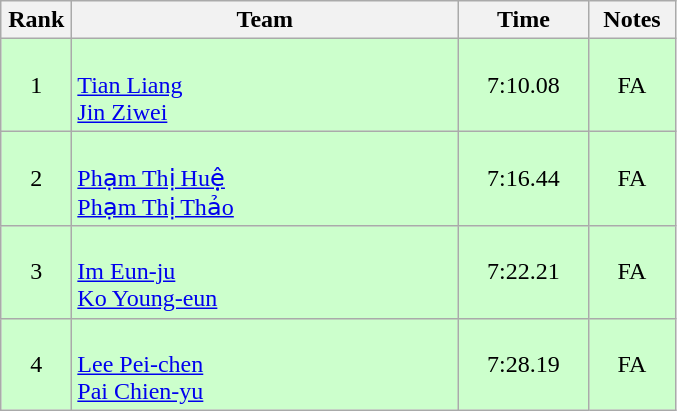<table class=wikitable style="text-align:center">
<tr>
<th width=40>Rank</th>
<th width=250>Team</th>
<th width=80>Time</th>
<th width=50>Notes</th>
</tr>
<tr bgcolor="ccffcc">
<td>1</td>
<td align=left><br><a href='#'>Tian Liang</a><br><a href='#'>Jin Ziwei</a></td>
<td>7:10.08</td>
<td>FA</td>
</tr>
<tr bgcolor="ccffcc">
<td>2</td>
<td align=left><br><a href='#'>Phạm Thị Huệ</a><br><a href='#'>Phạm Thị Thảo</a></td>
<td>7:16.44</td>
<td>FA</td>
</tr>
<tr bgcolor="ccffcc">
<td>3</td>
<td align=left><br><a href='#'>Im Eun-ju</a><br><a href='#'>Ko Young-eun</a></td>
<td>7:22.21</td>
<td>FA</td>
</tr>
<tr bgcolor="ccffcc">
<td>4</td>
<td align=left><br><a href='#'>Lee Pei-chen</a><br><a href='#'>Pai Chien-yu</a></td>
<td>7:28.19</td>
<td>FA</td>
</tr>
</table>
